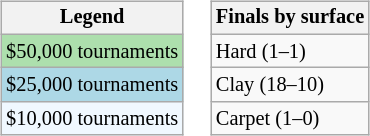<table>
<tr valign=top>
<td><br><table class=wikitable style="font-size:85%">
<tr>
<th>Legend</th>
</tr>
<tr style="background:#addfad;">
<td>$50,000 tournaments</td>
</tr>
<tr style="background:lightblue;">
<td>$25,000 tournaments</td>
</tr>
<tr style="background:#f0f8ff;">
<td>$10,000 tournaments</td>
</tr>
</table>
</td>
<td><br><table class=wikitable style="font-size:85%">
<tr>
<th>Finals by surface</th>
</tr>
<tr>
<td>Hard (1–1)</td>
</tr>
<tr>
<td>Clay (18–10)</td>
</tr>
<tr>
<td>Carpet (1–0)</td>
</tr>
</table>
</td>
</tr>
</table>
